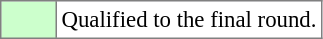<table bgcolor="#f7f8ff" cellpadding="3" cellspacing="0" border="1" style="font-size: 95%; border: gray solid 1px; border-collapse: collapse;text-align:center;">
<tr>
<td style="background:#ccffcc;" width="30"></td>
<td bgcolor="FFFFFF" align="left">Qualified to the final round.</td>
</tr>
</table>
